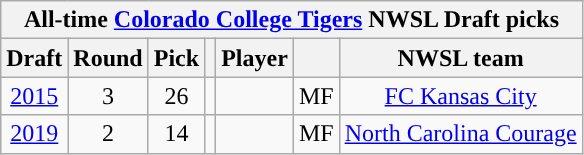<table class="wikitable sortable" style="text-align: center;">
<tr>
<th colspan="7" style="background:#">All-time <a href='#'><span>Colorado College Tigers</span></a> NWSL Draft picks</th>
</tr>
<tr>
<th scope="col">Draft</th>
<th scope="col">Round</th>
<th scope="col">Pick</th>
<th scope="col"></th>
<th scope="col">Player</th>
<th scope="col"></th>
<th scope="col">NWSL team</th>
</tr>
<tr>
<td><a href='#'>2015</a></td>
<td>3</td>
<td>26</td>
<td></td>
<td></td>
<td>MF</td>
<td><a href='#'>FC Kansas City</a></td>
</tr>
<tr>
<td><a href='#'>2019</a></td>
<td>2</td>
<td>14</td>
<td></td>
<td></td>
<td>MF</td>
<td><a href='#'>North Carolina Courage</a></td>
</tr>
</table>
